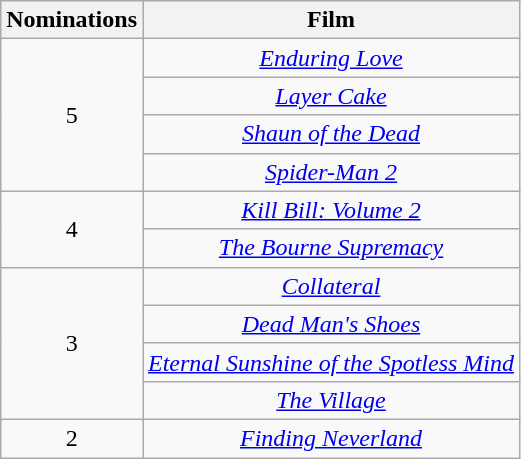<table class="wikitable" style="text-align: center;">
<tr>
<th scope="col" width="55">Nominations</th>
<th scope="col">Film</th>
</tr>
<tr>
<td rowspan="4">5</td>
<td><em><a href='#'>Enduring Love</a></em></td>
</tr>
<tr>
<td><em><a href='#'>Layer Cake</a></em></td>
</tr>
<tr>
<td><em><a href='#'>Shaun of the Dead</a></em></td>
</tr>
<tr>
<td><em><a href='#'>Spider-Man 2</a></em></td>
</tr>
<tr>
<td rowspan="2">4</td>
<td><em><a href='#'>Kill Bill: Volume 2</a></em></td>
</tr>
<tr>
<td><em><a href='#'>The Bourne Supremacy</a></em></td>
</tr>
<tr>
<td rowspan="4">3</td>
<td><em><a href='#'>Collateral</a></em></td>
</tr>
<tr>
<td><em><a href='#'>Dead Man's Shoes</a></em></td>
</tr>
<tr>
<td><em><a href='#'>Eternal Sunshine of the Spotless Mind</a></em></td>
</tr>
<tr>
<td><em><a href='#'>The Village</a></em></td>
</tr>
<tr>
<td>2</td>
<td><em><a href='#'>Finding Neverland</a></em></td>
</tr>
</table>
